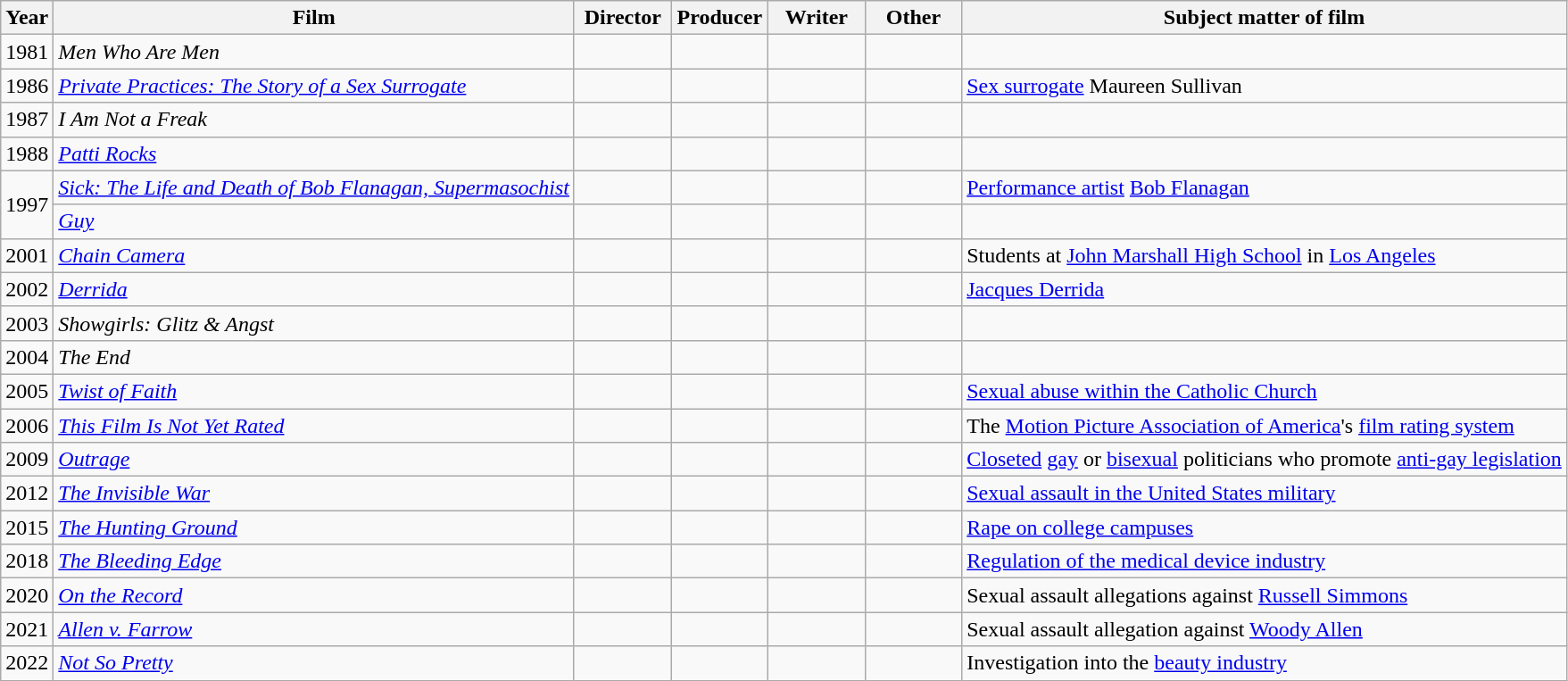<table class="wikitable">
<tr>
<th>Year</th>
<th>Film</th>
<th style="width:65px;">Director</th>
<th style="width:65px;">Producer</th>
<th style="width:65px;">Writer</th>
<th style="width:65px;">Other</th>
<th>Subject matter of film</th>
</tr>
<tr>
<td>1981</td>
<td><em>Men Who Are Men</em></td>
<td></td>
<td></td>
<td></td>
<td></td>
<td></td>
</tr>
<tr>
<td>1986</td>
<td><em><a href='#'>Private Practices: The Story of a Sex Surrogate</a></em></td>
<td></td>
<td></td>
<td></td>
<td></td>
<td><a href='#'>Sex surrogate</a> Maureen Sullivan</td>
</tr>
<tr>
<td>1987</td>
<td><em>I Am Not a Freak</em></td>
<td></td>
<td></td>
<td></td>
<td></td>
<td></td>
</tr>
<tr>
<td>1988</td>
<td><em><a href='#'>Patti Rocks</a></em></td>
<td></td>
<td></td>
<td></td>
<td></td>
<td></td>
</tr>
<tr>
<td rowspan="2">1997</td>
<td><em><a href='#'>Sick: The Life and Death of Bob Flanagan, Supermasochist</a></em></td>
<td></td>
<td></td>
<td></td>
<td></td>
<td><a href='#'>Performance artist</a> <a href='#'>Bob Flanagan</a></td>
</tr>
<tr>
<td><em><a href='#'>Guy</a></em></td>
<td></td>
<td></td>
<td></td>
<td></td>
<td></td>
</tr>
<tr>
<td>2001</td>
<td><em><a href='#'>Chain Camera</a></em></td>
<td></td>
<td></td>
<td></td>
<td></td>
<td>Students at <a href='#'>John Marshall High School</a> in <a href='#'>Los Angeles</a></td>
</tr>
<tr>
<td>2002</td>
<td><em><a href='#'>Derrida</a></em></td>
<td></td>
<td></td>
<td></td>
<td></td>
<td><a href='#'>Jacques Derrida</a></td>
</tr>
<tr>
<td>2003</td>
<td><em>Showgirls: Glitz & Angst</em></td>
<td></td>
<td></td>
<td></td>
<td></td>
<td></td>
</tr>
<tr>
<td>2004</td>
<td><em>The End</em></td>
<td></td>
<td></td>
<td></td>
<td></td>
<td></td>
</tr>
<tr>
<td>2005</td>
<td><em><a href='#'>Twist of Faith</a></em></td>
<td></td>
<td></td>
<td></td>
<td></td>
<td><a href='#'>Sexual abuse within the Catholic Church</a></td>
</tr>
<tr>
<td>2006</td>
<td><em><a href='#'>This Film Is Not Yet Rated</a></em></td>
<td></td>
<td></td>
<td></td>
<td></td>
<td>The <a href='#'>Motion Picture Association of America</a>'s <a href='#'>film rating system</a></td>
</tr>
<tr>
<td>2009</td>
<td><em><a href='#'>Outrage</a></em></td>
<td></td>
<td></td>
<td></td>
<td></td>
<td><a href='#'>Closeted</a> <a href='#'>gay</a> or <a href='#'>bisexual</a> politicians who promote <a href='#'>anti-gay legislation</a></td>
</tr>
<tr>
<td>2012</td>
<td><em><a href='#'>The Invisible War</a></em></td>
<td></td>
<td></td>
<td></td>
<td></td>
<td><a href='#'>Sexual assault in the United States military</a></td>
</tr>
<tr>
<td>2015</td>
<td><em><a href='#'>The Hunting Ground</a></em></td>
<td></td>
<td></td>
<td></td>
<td></td>
<td><a href='#'>Rape on college campuses</a></td>
</tr>
<tr>
<td>2018</td>
<td><em><a href='#'>The Bleeding Edge</a></em></td>
<td></td>
<td></td>
<td></td>
<td></td>
<td><a href='#'>Regulation of the medical device industry</a></td>
</tr>
<tr>
<td>2020</td>
<td><em><a href='#'>On the Record</a></em></td>
<td></td>
<td></td>
<td></td>
<td></td>
<td>Sexual assault allegations against <a href='#'>Russell Simmons</a></td>
</tr>
<tr>
<td>2021</td>
<td><em><a href='#'>Allen v. Farrow</a></em></td>
<td></td>
<td></td>
<td></td>
<td></td>
<td>Sexual assault allegation against <a href='#'>Woody Allen</a></td>
</tr>
<tr>
<td>2022</td>
<td><em><a href='#'>Not So Pretty</a></em></td>
<td></td>
<td></td>
<td></td>
<td></td>
<td>Investigation into the <a href='#'>beauty industry</a></td>
</tr>
</table>
